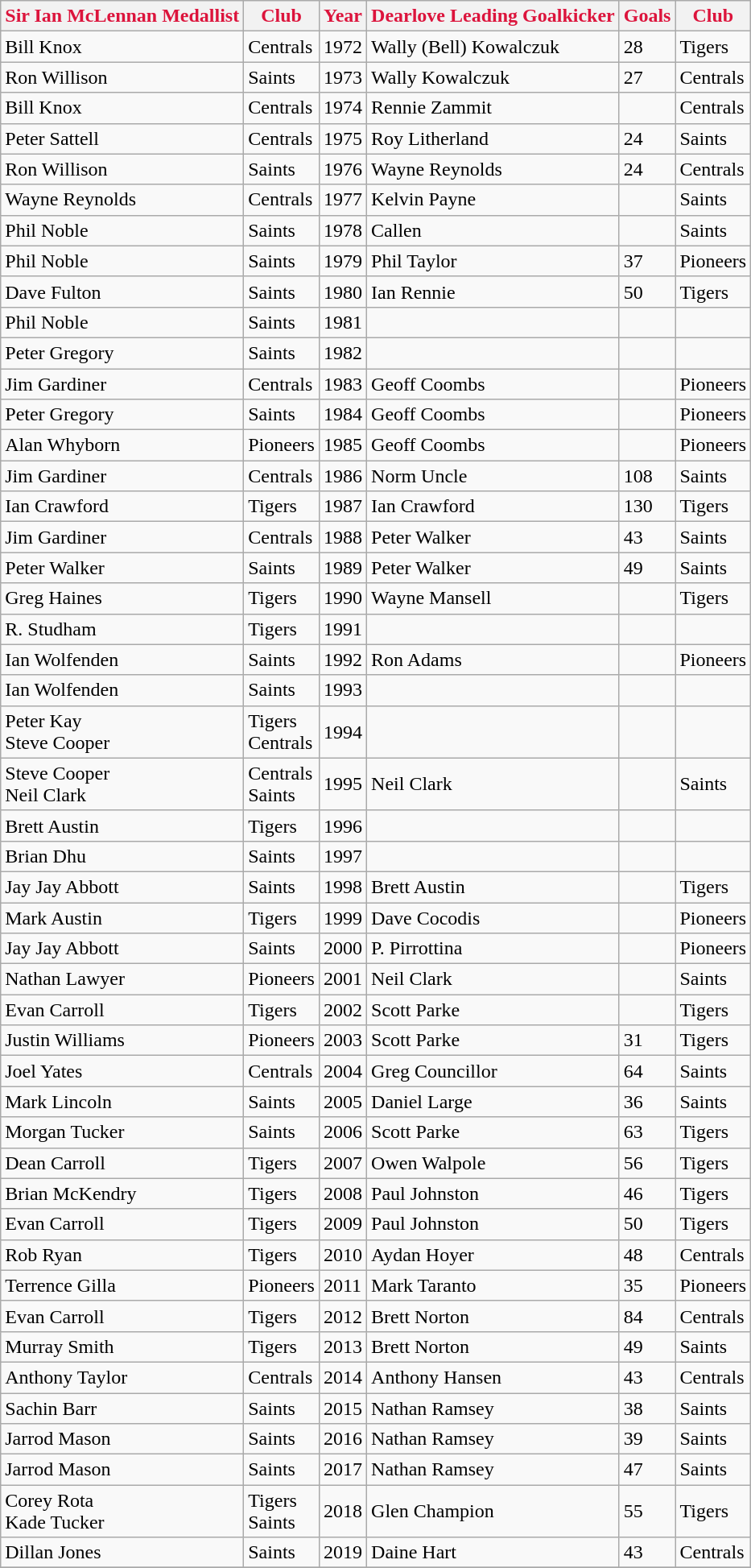<table class="wikitable sortable">
<tr>
<th style="color:crimson">Sir Ian McLennan Medallist</th>
<th style="color:crimson">Club</th>
<th style="color:crimson">Year</th>
<th style="color:crimson">Dearlove Leading Goalkicker</th>
<th style="color:crimson">Goals</th>
<th style="color:crimson">Club</th>
</tr>
<tr>
<td>Bill Knox</td>
<td>Centrals</td>
<td>1972</td>
<td>Wally (Bell) Kowalczuk</td>
<td>28</td>
<td>Tigers</td>
</tr>
<tr>
<td>Ron Willison</td>
<td>Saints</td>
<td>1973</td>
<td>Wally Kowalczuk</td>
<td>27</td>
<td>Centrals</td>
</tr>
<tr>
<td>Bill Knox</td>
<td>Centrals</td>
<td>1974</td>
<td>Rennie Zammit</td>
<td></td>
<td>Centrals</td>
</tr>
<tr>
<td>Peter Sattell</td>
<td>Centrals</td>
<td>1975</td>
<td>Roy Litherland</td>
<td>24</td>
<td>Saints</td>
</tr>
<tr>
<td>Ron Willison</td>
<td>Saints</td>
<td>1976</td>
<td>Wayne Reynolds</td>
<td>24</td>
<td>Centrals</td>
</tr>
<tr>
<td>Wayne Reynolds</td>
<td>Centrals</td>
<td>1977</td>
<td>Kelvin Payne</td>
<td></td>
<td>Saints</td>
</tr>
<tr>
<td>Phil Noble</td>
<td>Saints</td>
<td>1978</td>
<td>Callen</td>
<td></td>
<td>Saints</td>
</tr>
<tr>
<td>Phil Noble</td>
<td>Saints</td>
<td>1979</td>
<td>Phil Taylor</td>
<td>37</td>
<td>Pioneers</td>
</tr>
<tr>
<td>Dave Fulton</td>
<td>Saints</td>
<td>1980</td>
<td>Ian Rennie</td>
<td>50</td>
<td>Tigers</td>
</tr>
<tr>
<td>Phil Noble</td>
<td>Saints</td>
<td>1981</td>
<td></td>
<td></td>
<td></td>
</tr>
<tr>
<td>Peter Gregory</td>
<td>Saints</td>
<td>1982</td>
<td></td>
<td></td>
<td></td>
</tr>
<tr>
<td>Jim Gardiner</td>
<td>Centrals</td>
<td>1983</td>
<td>Geoff Coombs</td>
<td></td>
<td>Pioneers</td>
</tr>
<tr>
<td>Peter Gregory</td>
<td>Saints</td>
<td>1984</td>
<td>Geoff Coombs</td>
<td></td>
<td>Pioneers</td>
</tr>
<tr>
<td>Alan Whyborn</td>
<td>Pioneers</td>
<td>1985</td>
<td>Geoff Coombs</td>
<td></td>
<td>Pioneers</td>
</tr>
<tr>
<td>Jim Gardiner</td>
<td>Centrals</td>
<td>1986</td>
<td>Norm Uncle</td>
<td>108</td>
<td>Saints</td>
</tr>
<tr>
<td>Ian Crawford</td>
<td>Tigers</td>
<td>1987</td>
<td>Ian Crawford</td>
<td>130</td>
<td>Tigers</td>
</tr>
<tr>
<td>Jim Gardiner</td>
<td>Centrals</td>
<td>1988</td>
<td>Peter Walker</td>
<td>43</td>
<td>Saints</td>
</tr>
<tr>
<td>Peter Walker</td>
<td>Saints</td>
<td>1989</td>
<td>Peter Walker</td>
<td>49</td>
<td>Saints</td>
</tr>
<tr>
<td>Greg Haines</td>
<td>Tigers</td>
<td>1990</td>
<td>Wayne Mansell</td>
<td></td>
<td>Tigers</td>
</tr>
<tr>
<td>R. Studham</td>
<td>Tigers</td>
<td>1991</td>
<td></td>
<td></td>
<td></td>
</tr>
<tr>
<td>Ian Wolfenden</td>
<td>Saints</td>
<td>1992</td>
<td>Ron Adams</td>
<td></td>
<td>Pioneers</td>
</tr>
<tr>
<td>Ian Wolfenden</td>
<td>Saints</td>
<td>1993</td>
<td></td>
<td></td>
<td></td>
</tr>
<tr>
<td>Peter Kay<br>Steve Cooper</td>
<td>Tigers<br>Centrals</td>
<td>1994</td>
<td></td>
<td></td>
<td></td>
</tr>
<tr>
<td>Steve Cooper<br>Neil Clark</td>
<td>Centrals<br>Saints</td>
<td>1995</td>
<td>Neil Clark</td>
<td></td>
<td>Saints</td>
</tr>
<tr>
<td>Brett Austin</td>
<td>Tigers</td>
<td>1996</td>
<td></td>
<td></td>
<td></td>
</tr>
<tr>
<td>Brian Dhu</td>
<td>Saints</td>
<td>1997</td>
<td></td>
<td></td>
<td></td>
</tr>
<tr>
<td>Jay Jay Abbott</td>
<td>Saints</td>
<td>1998</td>
<td>Brett Austin</td>
<td></td>
<td>Tigers</td>
</tr>
<tr>
<td>Mark Austin</td>
<td>Tigers</td>
<td>1999</td>
<td>Dave Cocodis</td>
<td></td>
<td>Pioneers</td>
</tr>
<tr>
<td>Jay Jay Abbott</td>
<td>Saints</td>
<td>2000</td>
<td>P. Pirrottina</td>
<td></td>
<td>Pioneers</td>
</tr>
<tr>
<td>Nathan Lawyer</td>
<td>Pioneers</td>
<td>2001</td>
<td>Neil Clark</td>
<td></td>
<td>Saints</td>
</tr>
<tr>
<td>Evan Carroll</td>
<td>Tigers</td>
<td>2002</td>
<td>Scott Parke</td>
<td></td>
<td>Tigers</td>
</tr>
<tr>
<td>Justin Williams</td>
<td>Pioneers</td>
<td>2003</td>
<td>Scott Parke</td>
<td>31</td>
<td>Tigers</td>
</tr>
<tr>
<td>Joel Yates</td>
<td>Centrals</td>
<td>2004</td>
<td>Greg Councillor</td>
<td>64</td>
<td>Saints</td>
</tr>
<tr>
<td>Mark Lincoln</td>
<td>Saints</td>
<td>2005</td>
<td>Daniel Large</td>
<td>36</td>
<td>Saints</td>
</tr>
<tr>
<td>Morgan Tucker</td>
<td>Saints</td>
<td>2006</td>
<td>Scott Parke</td>
<td>63</td>
<td>Tigers</td>
</tr>
<tr>
<td>Dean Carroll</td>
<td>Tigers</td>
<td>2007</td>
<td>Owen Walpole</td>
<td>56</td>
<td>Tigers</td>
</tr>
<tr>
<td>Brian McKendry</td>
<td>Tigers</td>
<td>2008</td>
<td>Paul Johnston</td>
<td>46</td>
<td>Tigers</td>
</tr>
<tr>
<td>Evan Carroll</td>
<td>Tigers</td>
<td>2009</td>
<td>Paul Johnston</td>
<td>50</td>
<td>Tigers</td>
</tr>
<tr>
<td>Rob Ryan</td>
<td>Tigers</td>
<td>2010</td>
<td>Aydan Hoyer</td>
<td>48</td>
<td>Centrals</td>
</tr>
<tr>
<td>Terrence Gilla</td>
<td>Pioneers</td>
<td>2011</td>
<td>Mark Taranto</td>
<td>35</td>
<td>Pioneers</td>
</tr>
<tr>
<td>Evan Carroll</td>
<td>Tigers</td>
<td>2012</td>
<td>Brett Norton</td>
<td>84</td>
<td>Centrals</td>
</tr>
<tr>
<td>Murray Smith</td>
<td>Tigers</td>
<td>2013</td>
<td>Brett Norton</td>
<td>49</td>
<td>Saints</td>
</tr>
<tr>
<td>Anthony Taylor</td>
<td>Centrals</td>
<td>2014</td>
<td>Anthony Hansen</td>
<td>43</td>
<td>Centrals</td>
</tr>
<tr>
<td>Sachin Barr</td>
<td>Saints</td>
<td>2015</td>
<td>Nathan Ramsey</td>
<td>38</td>
<td>Saints</td>
</tr>
<tr>
<td>Jarrod Mason</td>
<td>Saints</td>
<td>2016</td>
<td>Nathan Ramsey</td>
<td>39</td>
<td>Saints</td>
</tr>
<tr>
<td>Jarrod Mason</td>
<td>Saints</td>
<td>2017</td>
<td>Nathan Ramsey</td>
<td>47</td>
<td>Saints</td>
</tr>
<tr>
<td>Corey Rota<br>Kade Tucker</td>
<td>Tigers<br>Saints</td>
<td>2018</td>
<td>Glen Champion</td>
<td>55</td>
<td>Tigers</td>
</tr>
<tr>
<td>Dillan Jones</td>
<td>Saints</td>
<td>2019</td>
<td>Daine Hart</td>
<td>43</td>
<td>Centrals</td>
</tr>
<tr>
</tr>
</table>
